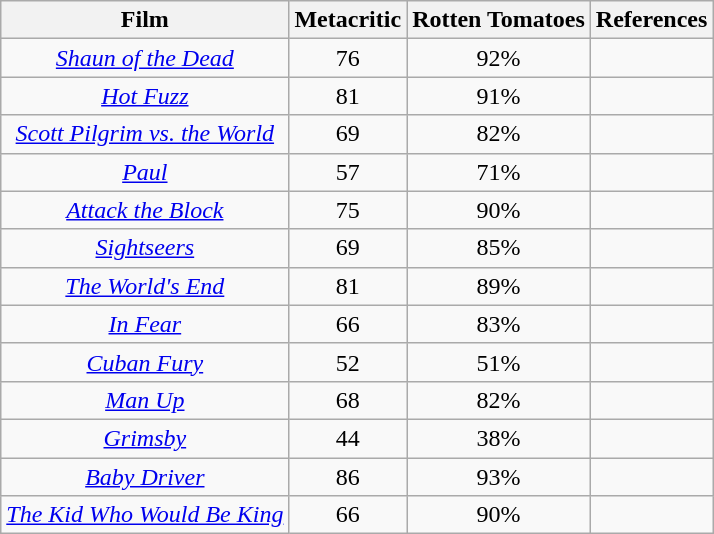<table class="wikitable sortable" style="text-align:center;">
<tr>
<th scope="col">Film</th>
<th scope="col">Metacritic</th>
<th scope="col">Rotten Tomatoes</th>
<th scope="col">References</th>
</tr>
<tr>
<td><em><a href='#'>Shaun of the Dead</a></em></td>
<td>76</td>
<td>92%</td>
<td></td>
</tr>
<tr>
<td><em><a href='#'>Hot Fuzz</a></em></td>
<td>81</td>
<td>91%</td>
<td></td>
</tr>
<tr>
<td><em><a href='#'>Scott Pilgrim vs. the World</a></em></td>
<td>69</td>
<td>82%</td>
<td></td>
</tr>
<tr>
<td><em><a href='#'>Paul</a></em></td>
<td>57</td>
<td>71%</td>
<td></td>
</tr>
<tr>
<td><em><a href='#'>Attack the Block</a></em></td>
<td>75</td>
<td>90%</td>
<td></td>
</tr>
<tr>
<td><em><a href='#'>Sightseers</a></em></td>
<td>69</td>
<td>85%</td>
<td></td>
</tr>
<tr>
<td><em><a href='#'>The World's End</a></em></td>
<td>81</td>
<td>89%</td>
<td></td>
</tr>
<tr>
<td><em><a href='#'>In Fear</a></em></td>
<td>66</td>
<td>83%</td>
<td></td>
</tr>
<tr>
<td><em><a href='#'>Cuban Fury</a></em></td>
<td>52</td>
<td>51%</td>
<td></td>
</tr>
<tr>
<td><em><a href='#'>Man Up</a></em></td>
<td>68</td>
<td>82%</td>
<td></td>
</tr>
<tr>
<td><em><a href='#'>Grimsby</a></em></td>
<td>44</td>
<td>38%</td>
<td></td>
</tr>
<tr>
<td><em><a href='#'>Baby Driver</a></em></td>
<td>86</td>
<td>93%</td>
<td></td>
</tr>
<tr>
<td><em><a href='#'>The Kid Who Would Be King</a></em></td>
<td>66</td>
<td>90%</td>
<td></td>
</tr>
</table>
